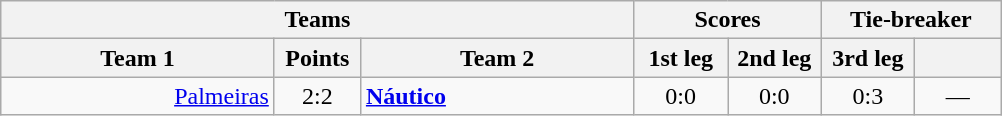<table class="wikitable" style="text-align:center;">
<tr>
<th colspan=3>Teams</th>
<th colspan=2>Scores</th>
<th colspan=2>Tie-breaker</th>
</tr>
<tr>
<th width="175">Team 1</th>
<th width="50">Points</th>
<th width="175">Team 2</th>
<th width="55">1st leg</th>
<th width="55">2nd leg</th>
<th width="55">3rd leg</th>
<th width="50"></th>
</tr>
<tr>
<td align=right><a href='#'>Palmeiras</a> </td>
<td>2:2</td>
<td align=left> <strong><a href='#'>Náutico</a></strong></td>
<td>0:0</td>
<td>0:0</td>
<td>0:3</td>
<td>—</td>
</tr>
</table>
